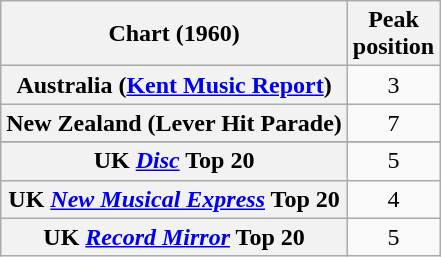<table class="wikitable sortable plainrowheaders" style="text-align:center">
<tr>
<th>Chart (1960)</th>
<th>Peak<br>position</th>
</tr>
<tr>
<th scope="row">Australia (<a href='#'>Kent Music Report</a>)</th>
<td>3</td>
</tr>
<tr>
<th scope="row">New Zealand (Lever Hit Parade)</th>
<td>7</td>
</tr>
<tr>
</tr>
<tr>
<th scope="row">UK <em><a href='#'>Disc</a></em> Top 20</th>
<td>5</td>
</tr>
<tr>
<th scope="row">UK <em><a href='#'>New Musical Express</a></em> Top 20</th>
<td>4</td>
</tr>
<tr>
<th scope="row">UK <em><a href='#'>Record Mirror</a></em> Top 20</th>
<td>5</td>
</tr>
</table>
